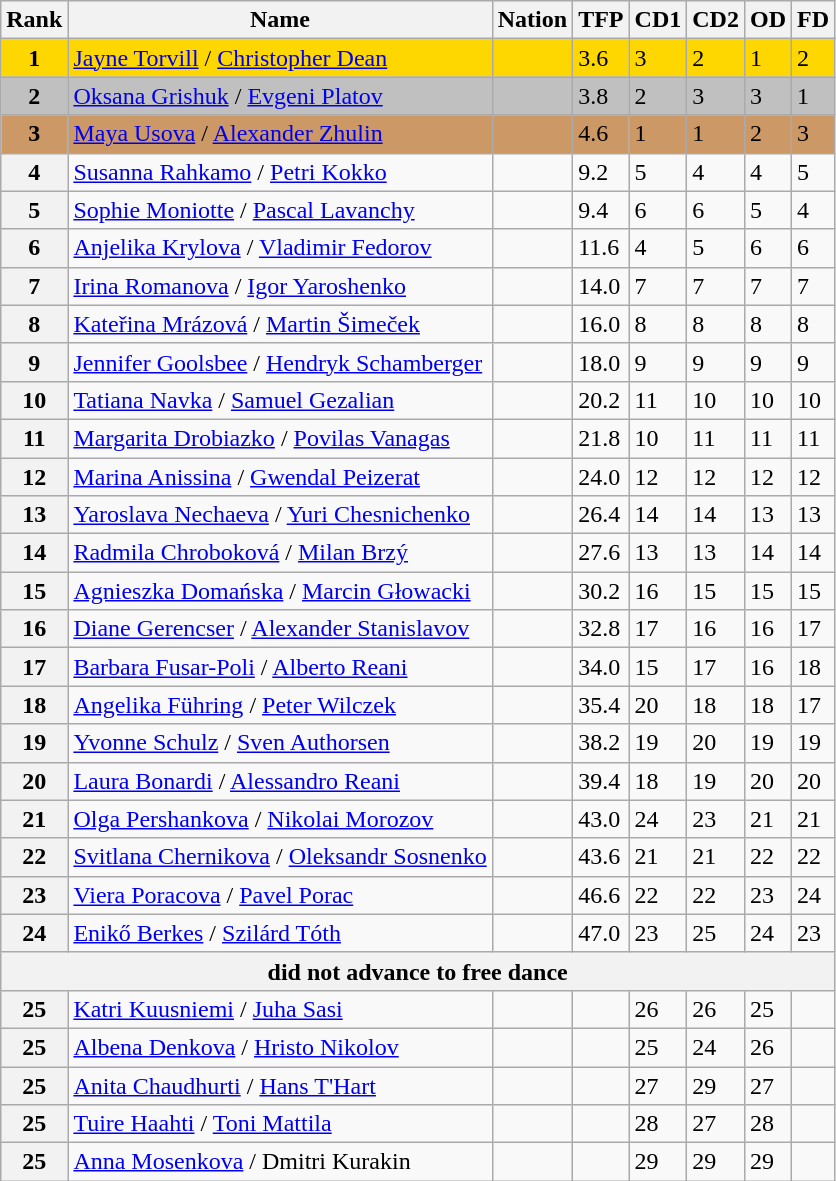<table class="wikitable">
<tr>
<th>Rank</th>
<th>Name</th>
<th>Nation</th>
<th>TFP</th>
<th>CD1</th>
<th>CD2</th>
<th>OD</th>
<th>FD</th>
</tr>
<tr bgcolor="gold">
<td align="center"><strong>1</strong></td>
<td><a href='#'>Jayne Torvill</a> / <a href='#'>Christopher Dean</a></td>
<td></td>
<td>3.6</td>
<td>3</td>
<td>2</td>
<td>1</td>
<td>2</td>
</tr>
<tr bgcolor="silver">
<td align="center"><strong>2</strong></td>
<td><a href='#'>Oksana Grishuk</a> / <a href='#'>Evgeni Platov</a></td>
<td></td>
<td>3.8</td>
<td>2</td>
<td>3</td>
<td>3</td>
<td>1</td>
</tr>
<tr bgcolor="cc9966">
<td align="center"><strong>3</strong></td>
<td><a href='#'>Maya Usova</a> / <a href='#'>Alexander Zhulin</a></td>
<td></td>
<td>4.6</td>
<td>1</td>
<td>1</td>
<td>2</td>
<td>3</td>
</tr>
<tr>
<th>4</th>
<td><a href='#'>Susanna Rahkamo</a> / <a href='#'>Petri Kokko</a></td>
<td></td>
<td>9.2</td>
<td>5</td>
<td>4</td>
<td>4</td>
<td>5</td>
</tr>
<tr>
<th>5</th>
<td><a href='#'>Sophie Moniotte</a> / <a href='#'>Pascal Lavanchy</a></td>
<td></td>
<td>9.4</td>
<td>6</td>
<td>6</td>
<td>5</td>
<td>4</td>
</tr>
<tr>
<th>6</th>
<td><a href='#'>Anjelika Krylova</a> / <a href='#'>Vladimir Fedorov</a></td>
<td></td>
<td>11.6</td>
<td>4</td>
<td>5</td>
<td>6</td>
<td>6</td>
</tr>
<tr>
<th>7</th>
<td><a href='#'>Irina Romanova</a> / <a href='#'>Igor Yaroshenko</a></td>
<td></td>
<td>14.0</td>
<td>7</td>
<td>7</td>
<td>7</td>
<td>7</td>
</tr>
<tr>
<th>8</th>
<td><a href='#'>Kateřina Mrázová</a> / <a href='#'>Martin Šimeček</a></td>
<td></td>
<td>16.0</td>
<td>8</td>
<td>8</td>
<td>8</td>
<td>8</td>
</tr>
<tr>
<th>9</th>
<td><a href='#'>Jennifer Goolsbee</a> / <a href='#'>Hendryk Schamberger</a></td>
<td></td>
<td>18.0</td>
<td>9</td>
<td>9</td>
<td>9</td>
<td>9</td>
</tr>
<tr>
<th>10</th>
<td><a href='#'>Tatiana Navka</a> / <a href='#'>Samuel Gezalian</a></td>
<td></td>
<td>20.2</td>
<td>11</td>
<td>10</td>
<td>10</td>
<td>10</td>
</tr>
<tr>
<th>11</th>
<td><a href='#'>Margarita Drobiazko</a> / <a href='#'>Povilas Vanagas</a></td>
<td></td>
<td>21.8</td>
<td>10</td>
<td>11</td>
<td>11</td>
<td>11</td>
</tr>
<tr>
<th>12</th>
<td><a href='#'>Marina Anissina</a> / <a href='#'>Gwendal Peizerat</a></td>
<td></td>
<td>24.0</td>
<td>12</td>
<td>12</td>
<td>12</td>
<td>12</td>
</tr>
<tr>
<th>13</th>
<td><a href='#'>Yaroslava Nechaeva</a> / <a href='#'>Yuri Chesnichenko</a></td>
<td></td>
<td>26.4</td>
<td>14</td>
<td>14</td>
<td>13</td>
<td>13</td>
</tr>
<tr>
<th>14</th>
<td><a href='#'>Radmila Chroboková</a> / <a href='#'>Milan Brzý</a></td>
<td></td>
<td>27.6</td>
<td>13</td>
<td>13</td>
<td>14</td>
<td>14</td>
</tr>
<tr>
<th>15</th>
<td><a href='#'>Agnieszka Domańska</a> / <a href='#'>Marcin Głowacki</a></td>
<td></td>
<td>30.2</td>
<td>16</td>
<td>15</td>
<td>15</td>
<td>15</td>
</tr>
<tr>
<th>16</th>
<td><a href='#'>Diane Gerencser</a> / <a href='#'>Alexander Stanislavov</a></td>
<td></td>
<td>32.8</td>
<td>17</td>
<td>16</td>
<td>16</td>
<td>17</td>
</tr>
<tr>
<th>17</th>
<td><a href='#'>Barbara Fusar-Poli</a> / <a href='#'>Alberto Reani</a></td>
<td></td>
<td>34.0</td>
<td>15</td>
<td>17</td>
<td>16</td>
<td>18</td>
</tr>
<tr>
<th>18</th>
<td><a href='#'>Angelika Führing</a> / <a href='#'>Peter Wilczek</a></td>
<td></td>
<td>35.4</td>
<td>20</td>
<td>18</td>
<td>18</td>
<td>17</td>
</tr>
<tr>
<th>19</th>
<td><a href='#'>Yvonne Schulz</a> / <a href='#'>Sven Authorsen</a></td>
<td></td>
<td>38.2</td>
<td>19</td>
<td>20</td>
<td>19</td>
<td>19</td>
</tr>
<tr>
<th>20</th>
<td><a href='#'>Laura Bonardi</a> / <a href='#'>Alessandro Reani</a></td>
<td></td>
<td>39.4</td>
<td>18</td>
<td>19</td>
<td>20</td>
<td>20</td>
</tr>
<tr>
<th>21</th>
<td><a href='#'>Olga Pershankova</a> / <a href='#'>Nikolai Morozov</a></td>
<td></td>
<td>43.0</td>
<td>24</td>
<td>23</td>
<td>21</td>
<td>21</td>
</tr>
<tr>
<th>22</th>
<td><a href='#'>Svitlana Chernikova</a> / <a href='#'>Oleksandr Sosnenko</a></td>
<td></td>
<td>43.6</td>
<td>21</td>
<td>21</td>
<td>22</td>
<td>22</td>
</tr>
<tr>
<th>23</th>
<td><a href='#'>Viera Poracova</a> / <a href='#'>Pavel Porac</a></td>
<td></td>
<td>46.6</td>
<td>22</td>
<td>22</td>
<td>23</td>
<td>24</td>
</tr>
<tr>
<th>24</th>
<td><a href='#'>Enikő Berkes</a> / <a href='#'>Szilárd Tóth</a></td>
<td></td>
<td>47.0</td>
<td>23</td>
<td>25</td>
<td>24</td>
<td>23</td>
</tr>
<tr>
<th colspan=8>did not advance to free dance</th>
</tr>
<tr>
<th>25</th>
<td><a href='#'>Katri Kuusniemi</a> / <a href='#'>Juha Sasi</a></td>
<td></td>
<td></td>
<td>26</td>
<td>26</td>
<td>25</td>
<td></td>
</tr>
<tr>
<th>25</th>
<td><a href='#'>Albena Denkova</a> / <a href='#'>Hristo Nikolov</a></td>
<td></td>
<td></td>
<td>25</td>
<td>24</td>
<td>26</td>
<td></td>
</tr>
<tr>
<th>25</th>
<td><a href='#'>Anita Chaudhurti</a> / <a href='#'>Hans T'Hart</a></td>
<td></td>
<td></td>
<td>27</td>
<td>29</td>
<td>27</td>
<td></td>
</tr>
<tr>
<th>25</th>
<td><a href='#'>Tuire Haahti</a> / <a href='#'>Toni Mattila</a></td>
<td></td>
<td></td>
<td>28</td>
<td>27</td>
<td>28</td>
<td></td>
</tr>
<tr>
<th>25</th>
<td><a href='#'>Anna Mosenkova</a> / Dmitri Kurakin</td>
<td></td>
<td></td>
<td>29</td>
<td>29</td>
<td>29</td>
<td></td>
</tr>
</table>
